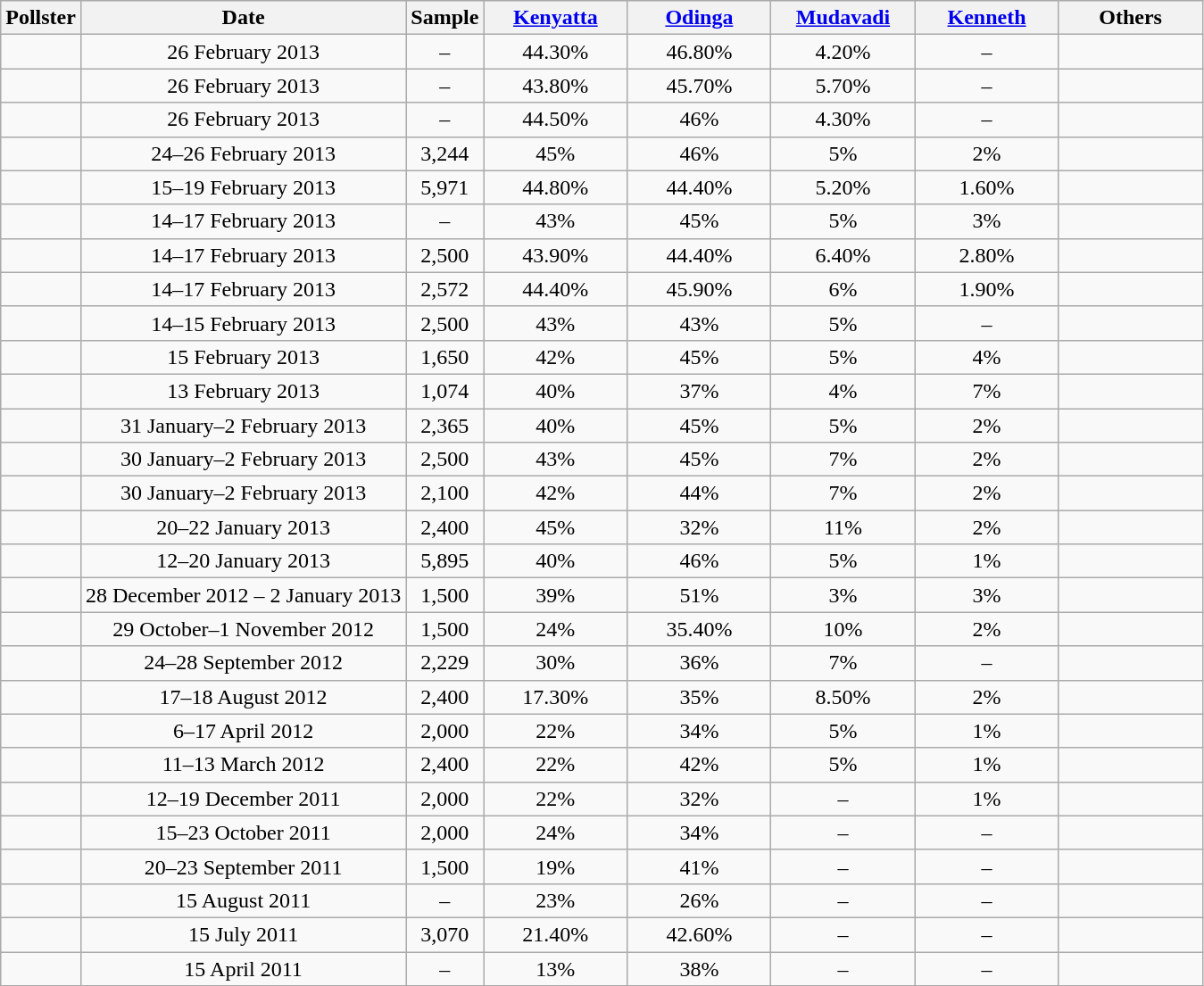<table class=wikitable style="text-align: center">
<tr>
<th>Pollster</th>
<th>Date</th>
<th>Sample</th>
<th style="width:100px"><a href='#'>Kenyatta</a></th>
<th style="width:100px"><a href='#'>Odinga</a></th>
<th style="width:100px"><a href='#'>Mudavadi</a></th>
<th style="width:100px"><a href='#'>Kenneth</a></th>
<th style="width:100px">Others</th>
</tr>
<tr>
<td align=left></td>
<td>26 February 2013</td>
<td>–</td>
<td>44.30%</td>
<td>46.80%</td>
<td>4.20%</td>
<td>–</td>
<td></td>
</tr>
<tr>
<td align=left></td>
<td>26 February 2013</td>
<td>–</td>
<td>43.80%</td>
<td>45.70%</td>
<td>5.70%</td>
<td>–</td>
<td></td>
</tr>
<tr>
<td align=left></td>
<td>26 February 2013</td>
<td>–</td>
<td>44.50%</td>
<td>46%</td>
<td>4.30%</td>
<td>–</td>
<td></td>
</tr>
<tr>
<td align=left></td>
<td>24–26 February 2013</td>
<td>3,244</td>
<td>45%</td>
<td>46%</td>
<td>5%</td>
<td>2%</td>
<td></td>
</tr>
<tr>
<td align=left></td>
<td>15–19 February 2013</td>
<td>5,971</td>
<td>44.80%</td>
<td>44.40%</td>
<td>5.20%</td>
<td>1.60%</td>
<td></td>
</tr>
<tr>
<td align=left></td>
<td>14–17 February 2013</td>
<td>–</td>
<td>43%</td>
<td>45%</td>
<td>5%</td>
<td>3%</td>
<td></td>
</tr>
<tr>
<td align=left></td>
<td>14–17 February 2013</td>
<td>2,500</td>
<td>43.90%</td>
<td>44.40%</td>
<td>6.40%</td>
<td>2.80%</td>
<td></td>
</tr>
<tr>
<td align=left></td>
<td>14–17 February 2013</td>
<td>2,572</td>
<td>44.40%</td>
<td>45.90%</td>
<td>6%</td>
<td>1.90%</td>
<td></td>
</tr>
<tr>
<td align=left></td>
<td>14–15 February 2013</td>
<td>2,500</td>
<td>43%</td>
<td>43%</td>
<td>5%</td>
<td>–</td>
<td></td>
</tr>
<tr>
<td align=left></td>
<td>15 February 2013</td>
<td>1,650</td>
<td>42%</td>
<td>45%</td>
<td>5%</td>
<td>4%</td>
<td></td>
</tr>
<tr>
<td align=left></td>
<td>13 February 2013</td>
<td>1,074</td>
<td>40%</td>
<td>37%</td>
<td>4%</td>
<td>7%</td>
<td></td>
</tr>
<tr>
<td align=left></td>
<td>31 January–2 February 2013</td>
<td>2,365</td>
<td>40%</td>
<td>45%</td>
<td>5%</td>
<td>2%</td>
<td></td>
</tr>
<tr>
<td align=left></td>
<td>30 January–2 February 2013</td>
<td>2,500</td>
<td>43%</td>
<td>45%</td>
<td>7%</td>
<td>2%</td>
<td></td>
</tr>
<tr>
<td align=left></td>
<td>30 January–2 February 2013</td>
<td>2,100</td>
<td>42%</td>
<td>44%</td>
<td>7%</td>
<td>2%</td>
<td></td>
</tr>
<tr>
<td align=left></td>
<td>20–22 January 2013</td>
<td>2,400</td>
<td>45%</td>
<td>32%</td>
<td>11%</td>
<td>2%</td>
<td></td>
</tr>
<tr>
<td align=left></td>
<td>12–20 January 2013</td>
<td>5,895</td>
<td>40%</td>
<td>46%</td>
<td>5%</td>
<td>1%</td>
<td></td>
</tr>
<tr>
<td align=left></td>
<td>28 December 2012 – 2 January 2013</td>
<td>1,500</td>
<td>39%</td>
<td>51%</td>
<td>3%</td>
<td>3%</td>
<td></td>
</tr>
<tr>
<td align=left></td>
<td>29 October–1 November 2012</td>
<td>1,500</td>
<td>24%</td>
<td>35.40%</td>
<td>10%</td>
<td>2%</td>
<td></td>
</tr>
<tr>
<td align=left></td>
<td>24–28 September 2012</td>
<td>2,229</td>
<td>30%</td>
<td>36%</td>
<td>7%</td>
<td>–</td>
<td></td>
</tr>
<tr>
<td align=left></td>
<td>17–18 August 2012</td>
<td>2,400</td>
<td>17.30%</td>
<td>35%</td>
<td>8.50%</td>
<td>2%</td>
<td></td>
</tr>
<tr>
<td align=left></td>
<td>6–17 April 2012</td>
<td>2,000</td>
<td>22%</td>
<td>34%</td>
<td>5%</td>
<td>1%</td>
<td></td>
</tr>
<tr>
<td align=left></td>
<td>11–13 March 2012</td>
<td>2,400</td>
<td>22%</td>
<td>42%</td>
<td>5%</td>
<td>1%</td>
<td></td>
</tr>
<tr>
<td align=left></td>
<td>12–19 December 2011</td>
<td>2,000</td>
<td>22%</td>
<td>32%</td>
<td>–</td>
<td>1%</td>
<td></td>
</tr>
<tr>
<td align=left></td>
<td>15–23 October 2011</td>
<td>2,000</td>
<td>24%</td>
<td>34%</td>
<td>–</td>
<td>–</td>
<td></td>
</tr>
<tr>
<td align=left></td>
<td>20–23 September 2011</td>
<td>1,500</td>
<td>19%</td>
<td>41%</td>
<td>–</td>
<td>–</td>
<td></td>
</tr>
<tr>
<td align=left></td>
<td>15 August 2011</td>
<td>–</td>
<td>23%</td>
<td>26%</td>
<td>–</td>
<td>–</td>
<td></td>
</tr>
<tr>
<td align=left></td>
<td>15 July 2011</td>
<td>3,070</td>
<td>21.40%</td>
<td>42.60%</td>
<td>–</td>
<td>–</td>
<td></td>
</tr>
<tr>
<td align=left></td>
<td>15 April 2011</td>
<td>–</td>
<td>13%</td>
<td>38%</td>
<td>–</td>
<td>–</td>
<td></td>
</tr>
</table>
